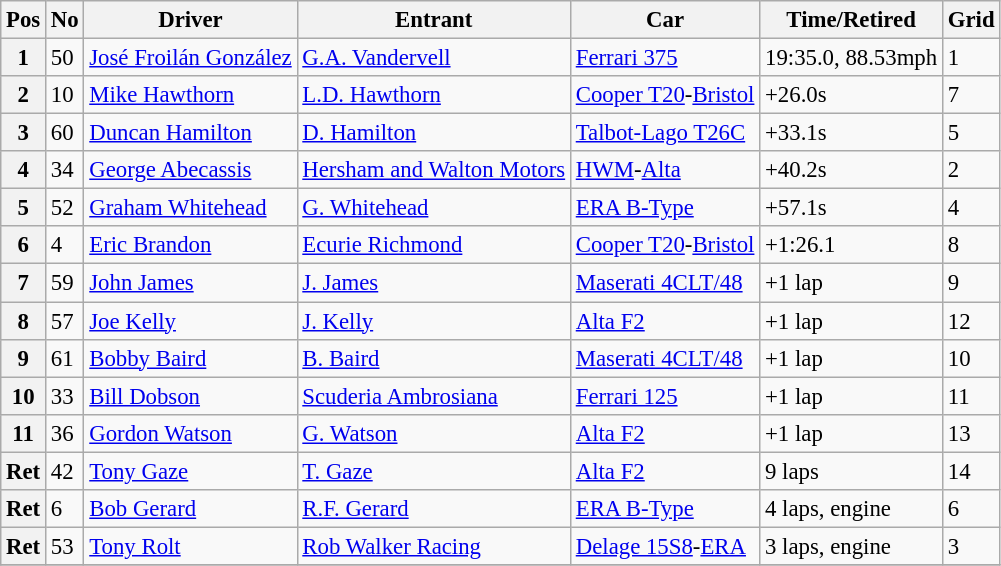<table class="wikitable" style="font-size: 95%;">
<tr>
<th>Pos</th>
<th>No</th>
<th>Driver</th>
<th>Entrant</th>
<th>Car</th>
<th>Time/Retired</th>
<th>Grid</th>
</tr>
<tr>
<th>1</th>
<td>50</td>
<td> <a href='#'>José Froilán González</a></td>
<td><a href='#'>G.A. Vandervell</a></td>
<td><a href='#'>Ferrari 375</a></td>
<td>19:35.0, 88.53mph</td>
<td>1</td>
</tr>
<tr>
<th>2</th>
<td>10</td>
<td> <a href='#'>Mike Hawthorn</a></td>
<td><a href='#'>L.D. Hawthorn</a></td>
<td><a href='#'>Cooper T20</a>-<a href='#'>Bristol</a></td>
<td>+26.0s</td>
<td>7</td>
</tr>
<tr>
<th>3</th>
<td>60</td>
<td> <a href='#'>Duncan Hamilton</a></td>
<td><a href='#'>D. Hamilton</a></td>
<td><a href='#'>Talbot-Lago T26C</a></td>
<td>+33.1s</td>
<td>5</td>
</tr>
<tr>
<th>4</th>
<td>34</td>
<td> <a href='#'>George Abecassis</a></td>
<td><a href='#'>Hersham and Walton Motors</a></td>
<td><a href='#'>HWM</a>-<a href='#'>Alta</a></td>
<td>+40.2s</td>
<td>2</td>
</tr>
<tr>
<th>5</th>
<td>52</td>
<td> <a href='#'>Graham Whitehead</a></td>
<td><a href='#'>G. Whitehead</a></td>
<td><a href='#'>ERA B-Type</a></td>
<td>+57.1s</td>
<td>4</td>
</tr>
<tr>
<th>6</th>
<td>4</td>
<td> <a href='#'>Eric Brandon</a></td>
<td><a href='#'>Ecurie Richmond</a></td>
<td><a href='#'>Cooper T20</a>-<a href='#'>Bristol</a></td>
<td>+1:26.1</td>
<td>8</td>
</tr>
<tr>
<th>7</th>
<td>59</td>
<td> <a href='#'>John James</a></td>
<td><a href='#'>J. James</a></td>
<td><a href='#'>Maserati 4CLT/48</a></td>
<td>+1 lap</td>
<td>9</td>
</tr>
<tr>
<th>8</th>
<td>57</td>
<td> <a href='#'>Joe Kelly</a></td>
<td><a href='#'>J. Kelly</a></td>
<td><a href='#'>Alta F2</a></td>
<td>+1 lap</td>
<td>12</td>
</tr>
<tr>
<th>9</th>
<td>61</td>
<td> <a href='#'>Bobby Baird</a></td>
<td><a href='#'>B. Baird</a></td>
<td><a href='#'>Maserati 4CLT/48</a></td>
<td>+1 lap</td>
<td>10</td>
</tr>
<tr>
<th>10</th>
<td>33</td>
<td> <a href='#'>Bill Dobson</a></td>
<td><a href='#'>Scuderia Ambrosiana</a></td>
<td><a href='#'>Ferrari 125</a></td>
<td>+1 lap</td>
<td>11</td>
</tr>
<tr>
<th>11</th>
<td>36</td>
<td> <a href='#'>Gordon Watson</a></td>
<td><a href='#'>G. Watson</a></td>
<td><a href='#'>Alta F2</a></td>
<td>+1 lap</td>
<td>13</td>
</tr>
<tr>
<th>Ret</th>
<td>42</td>
<td> <a href='#'>Tony Gaze</a></td>
<td><a href='#'>T. Gaze</a></td>
<td><a href='#'>Alta F2</a></td>
<td>9 laps</td>
<td>14</td>
</tr>
<tr>
<th>Ret</th>
<td>6</td>
<td> <a href='#'>Bob Gerard</a></td>
<td><a href='#'>R.F. Gerard</a></td>
<td><a href='#'>ERA B-Type</a></td>
<td>4 laps, engine</td>
<td>6</td>
</tr>
<tr>
<th>Ret</th>
<td>53</td>
<td> <a href='#'>Tony Rolt</a></td>
<td><a href='#'>Rob Walker Racing</a></td>
<td><a href='#'>Delage 15S8</a>-<a href='#'>ERA</a></td>
<td>3 laps, engine</td>
<td>3</td>
</tr>
<tr>
</tr>
</table>
